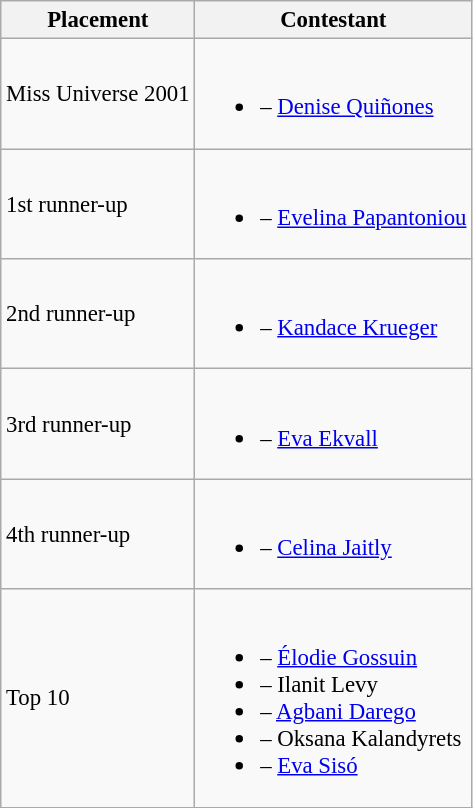<table class="wikitable sortable" style="font-size:95%;">
<tr>
<th>Placement</th>
<th>Contestant</th>
</tr>
<tr>
<td>Miss Universe 2001</td>
<td><br><ul><li> – <a href='#'>Denise Quiñones</a></li></ul></td>
</tr>
<tr>
<td>1st runner-up</td>
<td><br><ul><li> – <a href='#'>Evelina Papantoniou</a></li></ul></td>
</tr>
<tr>
<td>2nd runner-up</td>
<td><br><ul><li> – <a href='#'>Kandace Krueger</a></li></ul></td>
</tr>
<tr>
<td>3rd runner-up</td>
<td><br><ul><li> – <a href='#'>Eva Ekvall</a></li></ul></td>
</tr>
<tr>
<td>4th runner-up</td>
<td><br><ul><li> – <a href='#'>Celina Jaitly</a></li></ul></td>
</tr>
<tr>
<td>Top 10</td>
<td><br><ul><li> – <a href='#'>Élodie Gossuin</a></li><li> – Ilanit Levy</li><li> – <a href='#'>Agbani Darego</a></li><li> – Oksana Kalandyrets</li><li> – <a href='#'>Eva Sisó</a></li></ul></td>
</tr>
</table>
